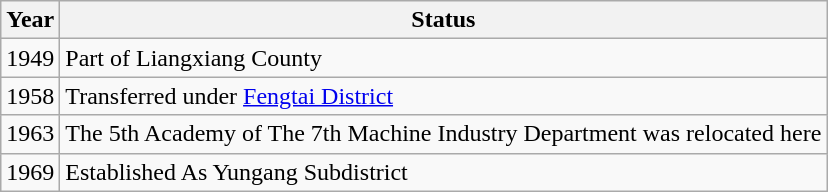<table class="wikitable">
<tr>
<th>Year</th>
<th>Status</th>
</tr>
<tr>
<td>1949</td>
<td>Part of Liangxiang County</td>
</tr>
<tr>
<td>1958</td>
<td>Transferred under <a href='#'>Fengtai District</a></td>
</tr>
<tr>
<td>1963</td>
<td>The 5th Academy of The 7th Machine Industry Department was relocated here</td>
</tr>
<tr>
<td>1969</td>
<td>Established As Yungang Subdistrict</td>
</tr>
</table>
